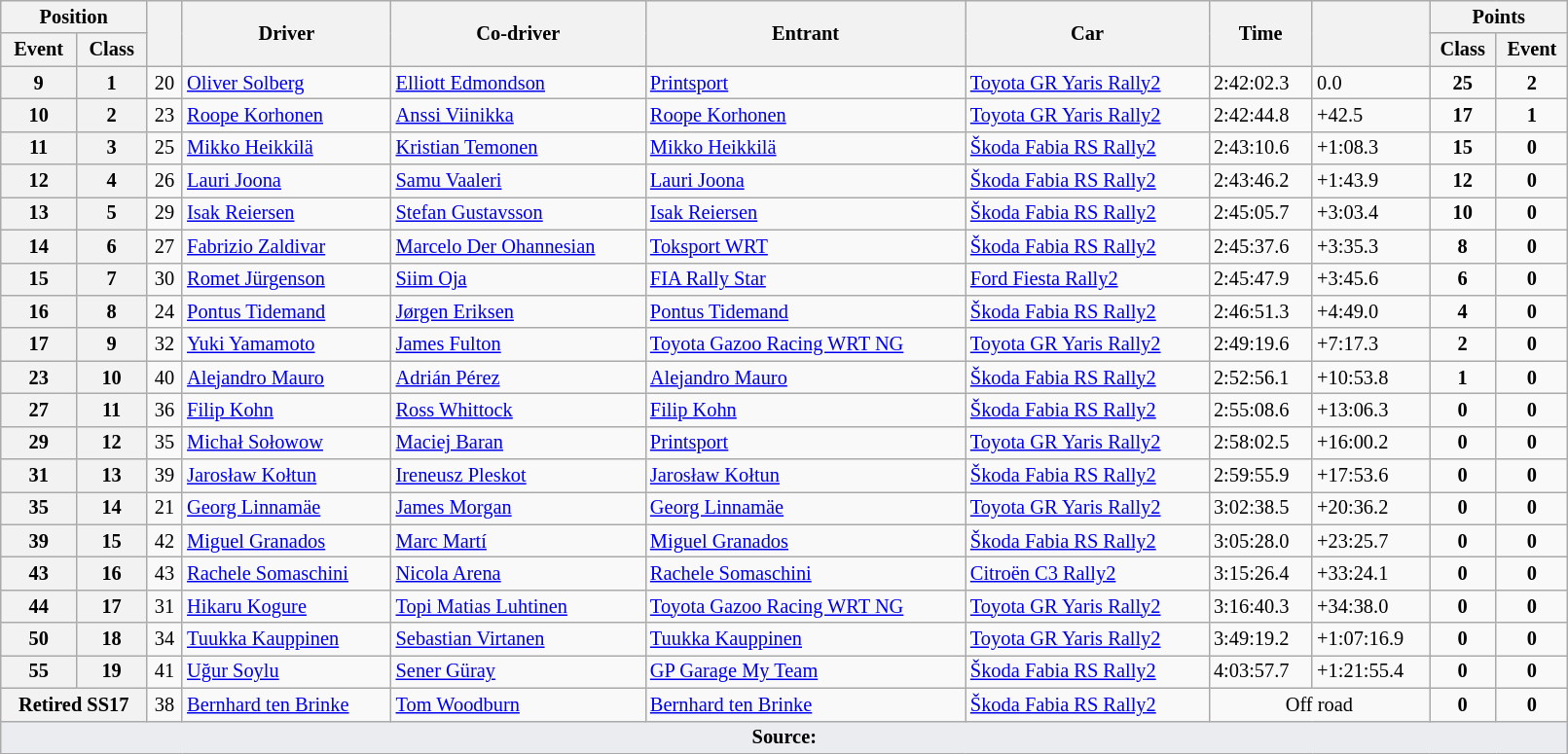<table class="wikitable" width=85% style="font-size: 85%;">
<tr>
<th colspan="2">Position</th>
<th rowspan="2"></th>
<th rowspan="2">Driver</th>
<th rowspan="2">Co-driver</th>
<th rowspan="2">Entrant</th>
<th rowspan="2">Car</th>
<th rowspan="2">Time</th>
<th rowspan="2"></th>
<th colspan="3">Points</th>
</tr>
<tr>
<th>Event</th>
<th>Class</th>
<th>Class</th>
<th>Event</th>
</tr>
<tr>
<th>9</th>
<th>1</th>
<td align="center">20</td>
<td><a href='#'>Oliver Solberg</a></td>
<td><a href='#'>Elliott Edmondson</a></td>
<td><a href='#'>Printsport</a></td>
<td><a href='#'>Toyota GR Yaris Rally2</a></td>
<td>2:42:02.3</td>
<td>0.0</td>
<td align="center"><strong>25</strong></td>
<td align="center"><strong>2</strong></td>
</tr>
<tr>
<th>10</th>
<th>2</th>
<td align="center">23</td>
<td><a href='#'>Roope Korhonen</a></td>
<td><a href='#'>Anssi Viinikka</a></td>
<td><a href='#'>Roope Korhonen</a></td>
<td><a href='#'>Toyota GR Yaris Rally2</a></td>
<td>2:42:44.8</td>
<td>+42.5</td>
<td align="center"><strong>17</strong></td>
<td align="center"><strong>1</strong></td>
</tr>
<tr>
<th>11</th>
<th>3</th>
<td align="center">25</td>
<td><a href='#'>Mikko Heikkilä</a></td>
<td><a href='#'>Kristian Temonen</a></td>
<td><a href='#'>Mikko Heikkilä</a></td>
<td><a href='#'>Škoda Fabia RS Rally2</a></td>
<td>2:43:10.6</td>
<td>+1:08.3</td>
<td align="center"><strong>15</strong></td>
<td align="center"><strong>0</strong></td>
</tr>
<tr>
<th>12</th>
<th>4</th>
<td align="center">26</td>
<td><a href='#'>Lauri Joona</a></td>
<td><a href='#'>Samu Vaaleri</a></td>
<td><a href='#'>Lauri Joona</a></td>
<td><a href='#'>Škoda Fabia RS Rally2</a></td>
<td>2:43:46.2</td>
<td>+1:43.9</td>
<td align="center"><strong>12</strong></td>
<td align="center"><strong>0</strong></td>
</tr>
<tr>
<th>13</th>
<th>5</th>
<td align="center">29</td>
<td><a href='#'>Isak Reiersen</a></td>
<td><a href='#'>Stefan Gustavsson</a></td>
<td><a href='#'>Isak Reiersen</a></td>
<td><a href='#'>Škoda Fabia RS Rally2</a></td>
<td>2:45:05.7</td>
<td>+3:03.4</td>
<td align="center"><strong>10</strong></td>
<td align="center"><strong>0</strong></td>
</tr>
<tr>
<th>14</th>
<th>6</th>
<td align="center">27</td>
<td><a href='#'>Fabrizio Zaldivar</a></td>
<td><a href='#'>Marcelo Der Ohannesian</a></td>
<td><a href='#'>Toksport WRT</a></td>
<td><a href='#'>Škoda Fabia RS Rally2</a></td>
<td>2:45:37.6</td>
<td>+3:35.3</td>
<td align="center"><strong>8</strong></td>
<td align="center"><strong>0</strong></td>
</tr>
<tr>
<th>15</th>
<th>7</th>
<td align="center">30</td>
<td><a href='#'>Romet Jürgenson</a></td>
<td><a href='#'>Siim Oja</a></td>
<td><a href='#'>FIA Rally Star</a></td>
<td><a href='#'>Ford Fiesta Rally2</a></td>
<td>2:45:47.9</td>
<td>+3:45.6</td>
<td align="center"><strong>6</strong></td>
<td align="center"><strong>0</strong></td>
</tr>
<tr>
<th>16</th>
<th>8</th>
<td align="center">24</td>
<td><a href='#'>Pontus Tidemand</a></td>
<td><a href='#'>Jørgen Eriksen</a></td>
<td><a href='#'>Pontus Tidemand</a></td>
<td><a href='#'>Škoda Fabia RS Rally2</a></td>
<td>2:46:51.3</td>
<td>+4:49.0</td>
<td align="center"><strong>4</strong></td>
<td align="center"><strong>0</strong></td>
</tr>
<tr>
<th>17</th>
<th>9</th>
<td align="center">32</td>
<td><a href='#'>Yuki Yamamoto</a></td>
<td><a href='#'>James Fulton</a></td>
<td><a href='#'>Toyota Gazoo Racing WRT NG</a></td>
<td><a href='#'>Toyota GR Yaris Rally2</a></td>
<td>2:49:19.6</td>
<td>+7:17.3</td>
<td align="center"><strong>2</strong></td>
<td align="center"><strong>0</strong></td>
</tr>
<tr>
<th>23</th>
<th>10</th>
<td align="center">40</td>
<td><a href='#'>Alejandro Mauro</a></td>
<td><a href='#'>Adrián Pérez</a></td>
<td><a href='#'>Alejandro Mauro</a></td>
<td><a href='#'>Škoda Fabia RS Rally2</a></td>
<td>2:52:56.1</td>
<td>+10:53.8</td>
<td align="center"><strong>1</strong></td>
<td align="center"><strong>0</strong></td>
</tr>
<tr>
<th>27</th>
<th>11</th>
<td align="center">36</td>
<td><a href='#'>Filip Kohn</a></td>
<td><a href='#'>Ross Whittock</a></td>
<td><a href='#'>Filip Kohn</a></td>
<td><a href='#'>Škoda Fabia RS Rally2</a></td>
<td>2:55:08.6</td>
<td>+13:06.3</td>
<td align="center"><strong>0</strong></td>
<td align="center"><strong>0</strong></td>
</tr>
<tr>
<th>29</th>
<th>12</th>
<td align="center">35</td>
<td><a href='#'>Michał Sołowow</a></td>
<td><a href='#'>Maciej Baran</a></td>
<td><a href='#'>Printsport</a></td>
<td><a href='#'>Toyota GR Yaris Rally2</a></td>
<td>2:58:02.5</td>
<td>+16:00.2</td>
<td align="center"><strong>0</strong></td>
<td align="center"><strong>0</strong></td>
</tr>
<tr>
<th>31</th>
<th>13</th>
<td align="center">39</td>
<td><a href='#'>Jarosław Kołtun</a></td>
<td><a href='#'>Ireneusz Pleskot</a></td>
<td><a href='#'>Jarosław Kołtun</a></td>
<td><a href='#'>Škoda Fabia RS Rally2</a></td>
<td>2:59:55.9</td>
<td>+17:53.6</td>
<td align="center"><strong>0</strong></td>
<td align="center"><strong>0</strong></td>
</tr>
<tr>
<th>35</th>
<th>14</th>
<td align="center">21</td>
<td><a href='#'>Georg Linnamäe</a></td>
<td><a href='#'>James Morgan</a></td>
<td><a href='#'>Georg Linnamäe</a></td>
<td><a href='#'>Toyota GR Yaris Rally2</a></td>
<td>3:02:38.5</td>
<td>+20:36.2</td>
<td align="center"><strong>0</strong></td>
<td align="center"><strong>0</strong></td>
</tr>
<tr>
<th>39</th>
<th>15</th>
<td align="center">42</td>
<td><a href='#'>Miguel Granados</a></td>
<td><a href='#'>Marc Martí</a></td>
<td><a href='#'>Miguel Granados</a></td>
<td><a href='#'>Škoda Fabia RS Rally2</a></td>
<td>3:05:28.0</td>
<td>+23:25.7</td>
<td align="center"><strong>0</strong></td>
<td align="center"><strong>0</strong></td>
</tr>
<tr>
<th>43</th>
<th>16</th>
<td align="center">43</td>
<td><a href='#'>Rachele Somaschini</a></td>
<td><a href='#'>Nicola Arena</a></td>
<td><a href='#'>Rachele Somaschini</a></td>
<td><a href='#'>Citroën C3 Rally2</a></td>
<td>3:15:26.4</td>
<td>+33:24.1</td>
<td align="center"><strong>0</strong></td>
<td align="center"><strong>0</strong></td>
</tr>
<tr>
<th>44</th>
<th>17</th>
<td align="center">31</td>
<td><a href='#'>Hikaru Kogure</a></td>
<td><a href='#'>Topi Matias Luhtinen</a></td>
<td><a href='#'>Toyota Gazoo Racing WRT NG</a></td>
<td><a href='#'>Toyota GR Yaris Rally2</a></td>
<td>3:16:40.3</td>
<td>+34:38.0</td>
<td align="center"><strong>0</strong></td>
<td align="center"><strong>0</strong></td>
</tr>
<tr>
<th>50</th>
<th>18</th>
<td align="center">34</td>
<td><a href='#'>Tuukka Kauppinen</a></td>
<td><a href='#'>Sebastian Virtanen</a></td>
<td><a href='#'>Tuukka Kauppinen</a></td>
<td><a href='#'>Toyota GR Yaris Rally2</a></td>
<td>3:49:19.2</td>
<td>+1:07:16.9</td>
<td align="center"><strong>0</strong></td>
<td align="center"><strong>0</strong></td>
</tr>
<tr>
<th>55</th>
<th>19</th>
<td align="center">41</td>
<td><a href='#'>Uğur Soylu</a></td>
<td><a href='#'>Sener Güray</a></td>
<td><a href='#'>GP Garage My Team</a></td>
<td><a href='#'>Škoda Fabia RS Rally2</a></td>
<td>4:03:57.7</td>
<td>+1:21:55.4</td>
<td align="center"><strong>0</strong></td>
<td align="center"><strong>0</strong></td>
</tr>
<tr>
<th colspan="2">Retired SS17</th>
<td align="center">38</td>
<td><a href='#'>Bernhard ten Brinke</a></td>
<td><a href='#'>Tom Woodburn</a></td>
<td><a href='#'>Bernhard ten Brinke</a></td>
<td><a href='#'>Škoda Fabia RS Rally2</a></td>
<td align="center" colspan="2">Off road</td>
<td align="center"><strong>0</strong></td>
<td align="center"><strong>0</strong></td>
</tr>
<tr>
<td style="background-color:#EAECF0; text-align:center" colspan="11"><strong>Source:</strong></td>
</tr>
</table>
